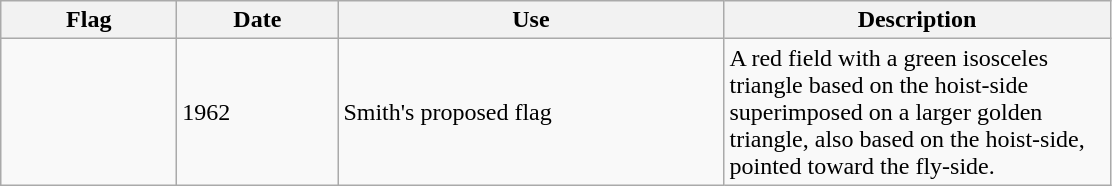<table class="wikitable">
<tr>
<th style="width:110px;">Flag</th>
<th style="width:100px;">Date</th>
<th style="width:250px;">Use</th>
<th style="width:250px;">Description</th>
</tr>
<tr>
<td></td>
<td>1962</td>
<td>Smith's proposed flag</td>
<td>A red field with a green isosceles triangle based on the hoist-side superimposed on a larger golden triangle, also based on the hoist-side, pointed toward the fly-side.</td>
</tr>
</table>
